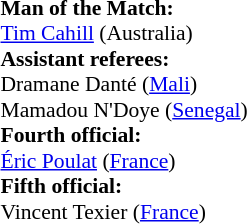<table width=50% style="font-size: 90%">
<tr>
<td><br><strong>Man of the Match:</strong>
<br><a href='#'>Tim Cahill</a> (Australia)<br><strong>Assistant referees:</strong>
<br>Dramane Danté (<a href='#'>Mali</a>)
<br>Mamadou N'Doye (<a href='#'>Senegal</a>)
<br><strong>Fourth official:</strong>
<br><a href='#'>Éric Poulat</a> (<a href='#'>France</a>)
<br><strong>Fifth official:</strong>
<br>Vincent Texier (<a href='#'>France</a>)</td>
<td valign="top" width="40%"></td>
</tr>
</table>
